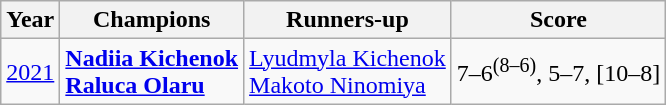<table class="wikitable">
<tr>
<th>Year</th>
<th>Champions</th>
<th>Runners-up</th>
<th>Score</th>
</tr>
<tr>
<td><a href='#'>2021</a></td>
<td> <strong><a href='#'>Nadiia Kichenok</a></strong> <br>  <strong><a href='#'>Raluca Olaru</a></strong></td>
<td> <a href='#'>Lyudmyla Kichenok</a> <br>  <a href='#'>Makoto Ninomiya</a></td>
<td>7–6<sup>(8–6)</sup>, 5–7, [10–8]</td>
</tr>
</table>
